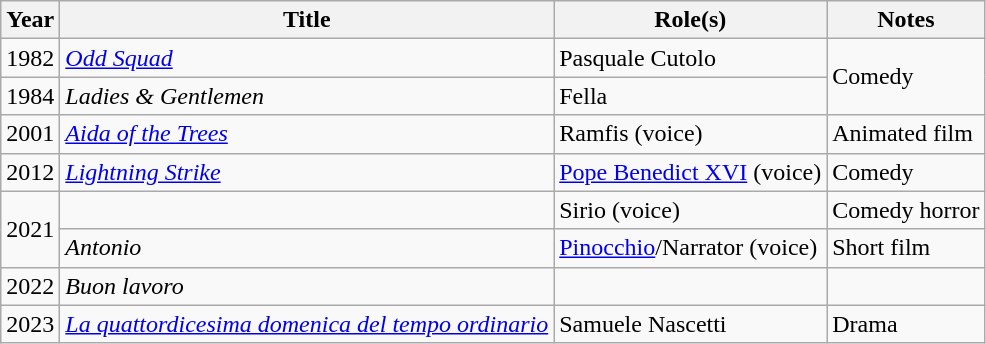<table class="wikitable plainrowheaders sortable">
<tr>
<th scope="col">Year</th>
<th scope="col">Title</th>
<th scope="col">Role(s)</th>
<th scope="col" class="unsortable">Notes</th>
</tr>
<tr>
<td>1982</td>
<td><em><a href='#'>Odd Squad</a></em></td>
<td>Pasquale Cutolo</td>
<td Rowspan=2>Comedy</td>
</tr>
<tr>
<td>1984</td>
<td><em>Ladies & Gentlemen</em></td>
<td>Fella</td>
</tr>
<tr>
<td>2001</td>
<td><em><a href='#'>Aida of the Trees</a></em></td>
<td>Ramfis (voice)</td>
<td>Animated film</td>
</tr>
<tr>
<td>2012</td>
<td><em><a href='#'>Lightning Strike</a></em></td>
<td><a href='#'>Pope Benedict XVI</a> (voice)</td>
<td>Comedy</td>
</tr>
<tr>
<td rowspan=2>2021</td>
<td><em></em></td>
<td>Sirio (voice)</td>
<td>Comedy horror</td>
</tr>
<tr>
<td><em>Antonio</em></td>
<td><a href='#'>Pinocchio</a>/Narrator (voice)</td>
<td>Short film</td>
</tr>
<tr>
<td>2022</td>
<td><em>Buon lavoro</em></td>
<td></td>
<td></td>
</tr>
<tr>
<td>2023</td>
<td><em><a href='#'> La quattordicesima domenica del tempo ordinario</a></em></td>
<td>Samuele Nascetti</td>
<td>Drama</td>
</tr>
</table>
